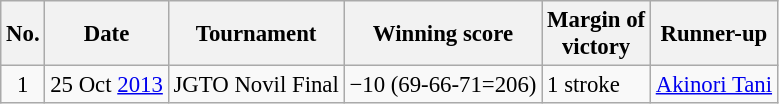<table class="wikitable" style="font-size:95%;">
<tr>
<th>No.</th>
<th>Date</th>
<th>Tournament</th>
<th>Winning score</th>
<th>Margin of<br>victory</th>
<th>Runner-up</th>
</tr>
<tr>
<td align=center>1</td>
<td align=right>25 Oct <a href='#'>2013</a></td>
<td>JGTO Novil Final</td>
<td>−10 (69-66-71=206)</td>
<td>1 stroke</td>
<td> <a href='#'>Akinori Tani</a></td>
</tr>
</table>
